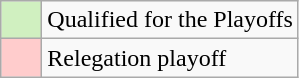<table class="wikitable">
<tr>
<td style="background: #D0F0C0;" width="20"></td>
<td>Qualified for the Playoffs</td>
</tr>
<tr>
<td style="background: #FFCCCC;" width="20"></td>
<td>Relegation playoff</td>
</tr>
</table>
